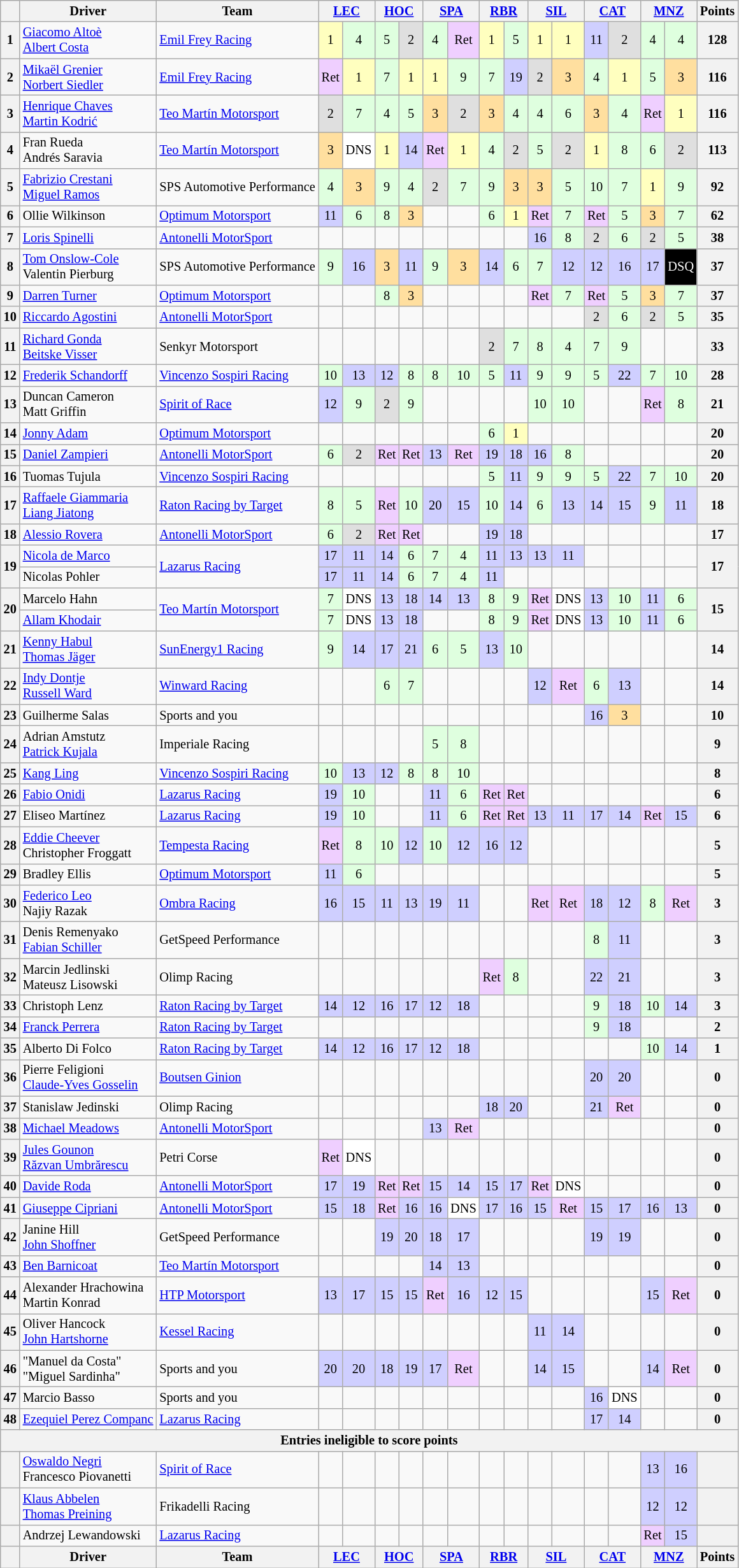<table class="wikitable" style="font-size:85%; text-align:center">
<tr>
<th valign="middle"></th>
<th valign="middle">Driver</th>
<th>Team</th>
<th colspan="2"><a href='#'>LEC</a><br></th>
<th colspan="2"><a href='#'>HOC</a><br></th>
<th colspan="2"><a href='#'>SPA</a><br></th>
<th colspan="2"><a href='#'>RBR</a><br></th>
<th colspan="2"><a href='#'>SIL</a><br></th>
<th colspan="2"><a href='#'>CAT</a><br></th>
<th colspan="2"><a href='#'>MNZ</a><br></th>
<th valign="middle">Points</th>
</tr>
<tr>
<th>1</th>
<td align=left> <a href='#'>Giacomo Altoè</a><br> <a href='#'>Albert Costa</a></td>
<td align=left> <a href='#'>Emil Frey Racing</a></td>
<td style="background:#ffffbf;">1</td>
<td style="background:#dfffdf;">4</td>
<td style="background:#dfffdf;">5</td>
<td style="background:#dfdfdf;">2</td>
<td style="background:#dfffdf;">4</td>
<td style="background:#efcfff;">Ret</td>
<td style="background:#ffffbf;">1</td>
<td style="background:#dfffdf;">5</td>
<td style="background:#ffffbf;">1</td>
<td style="background:#ffffbf;">1</td>
<td style="background:#cfcfff;">11</td>
<td style="background:#dfdfdf;">2</td>
<td style="background:#dfffdf;">4</td>
<td style="background:#dfffdf;">4</td>
<th>128</th>
</tr>
<tr>
<th>2</th>
<td align=left> <a href='#'>Mikaël Grenier</a><br> <a href='#'>Norbert Siedler</a></td>
<td align=left> <a href='#'>Emil Frey Racing</a></td>
<td style="background:#efcfff;">Ret</td>
<td style="background:#ffffbf;">1</td>
<td style="background:#dfffdf;">7</td>
<td style="background:#ffffbf;">1</td>
<td style="background:#ffffbf;">1</td>
<td style="background:#dfffdf;">9</td>
<td style="background:#dfffdf;">7</td>
<td style="background:#cfcfff;">19</td>
<td style="background:#dfdfdf;">2</td>
<td style="background:#ffdf9f;">3</td>
<td style="background:#dfffdf;">4</td>
<td style="background:#ffffbf;">1</td>
<td style="background:#dfffdf;">5</td>
<td style="background:#ffdf9f;">3</td>
<th>116</th>
</tr>
<tr>
<th>3</th>
<td align=left> <a href='#'>Henrique Chaves</a><br> <a href='#'>Martin Kodrić</a></td>
<td align=left> <a href='#'>Teo Martín Motorsport</a></td>
<td style="background:#dfdfdf;">2</td>
<td style="background:#dfffdf;">7</td>
<td style="background:#dfffdf;">4</td>
<td style="background:#dfffdf;">5</td>
<td style="background:#ffdf9f;">3</td>
<td style="background:#dfdfdf;">2</td>
<td style="background:#ffdf9f;">3</td>
<td style="background:#dfffdf;">4</td>
<td style="background:#dfffdf;">4</td>
<td style="background:#dfffdf;">6</td>
<td style="background:#ffdf9f;">3</td>
<td style="background:#dfffdf;">4</td>
<td style="background:#efcfff;">Ret</td>
<td style="background:#ffffbf;">1</td>
<th>116</th>
</tr>
<tr>
<th>4</th>
<td align=left> Fran Rueda<br> Andrés Saravia</td>
<td align=left> <a href='#'>Teo Martín Motorsport</a></td>
<td style="background:#ffdf9f;">3</td>
<td style="background:#ffffff;">DNS</td>
<td style="background:#ffffbf;">1</td>
<td style="background:#cfcfff;">14</td>
<td style="background:#efcfff;">Ret</td>
<td style="background:#ffffbf;">1</td>
<td style="background:#dfffdf;">4</td>
<td style="background:#dfdfdf;">2</td>
<td style="background:#dfffdf;">5</td>
<td style="background:#dfdfdf;">2</td>
<td style="background:#ffffbf;">1</td>
<td style="background:#dfffdf;">8</td>
<td style="background:#dfffdf;">6</td>
<td style="background:#dfdfdf;">2</td>
<th>113</th>
</tr>
<tr>
<th>5</th>
<td align=left> <a href='#'>Fabrizio Crestani</a><br> <a href='#'>Miguel Ramos</a></td>
<td align=left> SPS Automotive Performance</td>
<td style="background:#dfffdf;">4</td>
<td style="background:#ffdf9f;">3</td>
<td style="background:#dfffdf;">9</td>
<td style="background:#dfffdf;">4</td>
<td style="background:#dfdfdf;">2</td>
<td style="background:#dfffdf;">7</td>
<td style="background:#dfffdf;">9</td>
<td style="background:#ffdf9f;">3</td>
<td style="background:#ffdf9f;">3</td>
<td style="background:#dfffdf;">5</td>
<td style="background:#dfffdf;">10</td>
<td style="background:#dfffdf;">7</td>
<td style="background:#ffffbf;">1</td>
<td style="background:#dfffdf;">9</td>
<th>92</th>
</tr>
<tr>
<th>6</th>
<td align=left> Ollie Wilkinson</td>
<td align=left> <a href='#'>Optimum Motorsport</a></td>
<td style="background:#cfcfff;">11</td>
<td style="background:#dfffdf;">6</td>
<td style="background:#dfffdf;">8</td>
<td style="background:#ffdf9f;">3</td>
<td></td>
<td></td>
<td style="background:#dfffdf;">6</td>
<td style="background:#ffffbf;">1</td>
<td style="background:#efcfff;">Ret</td>
<td style="background:#dfffdf;">7</td>
<td style="background:#efcfff;">Ret</td>
<td style="background:#dfffdf;">5</td>
<td style="background:#ffdf9f;">3</td>
<td style="background:#dfffdf;">7</td>
<th>62</th>
</tr>
<tr>
<th>7</th>
<td align=left> <a href='#'>Loris Spinelli</a></td>
<td align=left> <a href='#'>Antonelli MotorSport</a></td>
<td></td>
<td></td>
<td></td>
<td></td>
<td></td>
<td></td>
<td></td>
<td></td>
<td style="background:#cfcfff;">16</td>
<td style="background:#dfffdf;">8</td>
<td style="background:#dfdfdf;">2</td>
<td style="background:#dfffdf;">6</td>
<td style="background:#dfdfdf;">2</td>
<td style="background:#dfffdf;">5</td>
<th>38</th>
</tr>
<tr>
<th>8</th>
<td align=left> <a href='#'>Tom Onslow-Cole</a><br> Valentin Pierburg</td>
<td align=left> SPS Automotive Performance</td>
<td style="background:#dfffdf;">9</td>
<td style="background:#cfcfff;">16</td>
<td style="background:#ffdf9f;">3</td>
<td style="background:#cfcfff;">11</td>
<td style="background:#dfffdf;">9</td>
<td style="background:#ffdf9f;">3</td>
<td style="background:#cfcfff;">14</td>
<td style="background:#dfffdf;">6</td>
<td style="background:#dfffdf;">7</td>
<td style="background:#cfcfff;">12</td>
<td style="background:#cfcfff;">12</td>
<td style="background:#cfcfff;">16</td>
<td style="background:#cfcfff;">17</td>
<td style="background-color:#000000; color:white">DSQ</td>
<th>37</th>
</tr>
<tr>
<th>9</th>
<td align=left> <a href='#'>Darren Turner</a></td>
<td align=left> <a href='#'>Optimum Motorsport</a></td>
<td></td>
<td></td>
<td style="background:#dfffdf;">8</td>
<td style="background:#ffdf9f;">3</td>
<td></td>
<td></td>
<td></td>
<td></td>
<td style="background:#efcfff;">Ret</td>
<td style="background:#dfffdf;">7</td>
<td style="background:#efcfff;">Ret</td>
<td style="background:#dfffdf;">5</td>
<td style="background:#ffdf9f;">3</td>
<td style="background:#dfffdf;">7</td>
<th>37</th>
</tr>
<tr>
<th>10</th>
<td align=left> <a href='#'>Riccardo Agostini</a></td>
<td align=left> <a href='#'>Antonelli MotorSport</a></td>
<td></td>
<td></td>
<td></td>
<td></td>
<td></td>
<td></td>
<td></td>
<td></td>
<td></td>
<td></td>
<td style="background:#dfdfdf;">2</td>
<td style="background:#dfffdf;">6</td>
<td style="background:#dfdfdf;">2</td>
<td style="background:#dfffdf;">5</td>
<th>35</th>
</tr>
<tr>
<th>11</th>
<td align=left> <a href='#'>Richard Gonda</a><br> <a href='#'>Beitske Visser</a></td>
<td align=left> Senkyr Motorsport</td>
<td></td>
<td></td>
<td></td>
<td></td>
<td></td>
<td></td>
<td style="background:#dfdfdf;">2</td>
<td style="background:#dfffdf;">7</td>
<td style="background:#dfffdf;">8</td>
<td style="background:#dfffdf;">4</td>
<td style="background:#dfffdf;">7</td>
<td style="background:#dfffdf;">9</td>
<td></td>
<td></td>
<th>33</th>
</tr>
<tr>
<th>12</th>
<td align=left> <a href='#'>Frederik Schandorff</a></td>
<td align=left> <a href='#'>Vincenzo Sospiri Racing</a></td>
<td style="background:#dfffdf;">10</td>
<td style="background:#cfcfff;">13</td>
<td style="background:#cfcfff;">12</td>
<td style="background:#dfffdf;">8</td>
<td style="background:#dfffdf;">8</td>
<td style="background:#dfffdf;">10</td>
<td style="background:#dfffdf;">5</td>
<td style="background:#cfcfff;">11</td>
<td style="background:#dfffdf;">9</td>
<td style="background:#dfffdf;">9</td>
<td style="background:#dfffdf;">5</td>
<td style="background:#cfcfff;">22</td>
<td style="background:#dfffdf;">7</td>
<td style="background:#dfffdf;">10</td>
<th>28</th>
</tr>
<tr>
<th>13</th>
<td align="left"> Duncan Cameron<br> Matt Griffin</td>
<td align="left"> <a href='#'>Spirit of Race</a></td>
<td style="background:#cfcfff;">12</td>
<td style="background:#dfffdf;">9</td>
<td style="background:#dfdfdf;">2</td>
<td style="background:#dfffdf;">9</td>
<td></td>
<td></td>
<td></td>
<td></td>
<td style="background:#dfffdf;">10</td>
<td style="background:#dfffdf;">10</td>
<td></td>
<td></td>
<td style="background:#efcfff;">Ret</td>
<td style="background:#dfffdf;">8</td>
<th>21</th>
</tr>
<tr>
<th>14</th>
<td align="left"> <a href='#'>Jonny Adam</a></td>
<td align="left"> <a href='#'>Optimum Motorsport</a></td>
<td></td>
<td></td>
<td></td>
<td></td>
<td></td>
<td></td>
<td style="background:#dfffdf;">6</td>
<td style="background:#ffffbf;">1</td>
<td></td>
<td></td>
<td></td>
<td></td>
<td></td>
<td></td>
<th>20</th>
</tr>
<tr>
<th>15</th>
<td align="left"> <a href='#'>Daniel Zampieri</a></td>
<td align="left"> <a href='#'>Antonelli MotorSport</a></td>
<td style="background:#dfffdf;">6</td>
<td style="background:#dfdfdf;">2</td>
<td style="background:#efcfff;">Ret</td>
<td style="background:#efcfff;">Ret</td>
<td style="background:#cfcfff;">13</td>
<td style="background:#efcfff;">Ret</td>
<td style="background:#cfcfff;">19</td>
<td style="background:#cfcfff;">18</td>
<td style="background:#cfcfff;">16</td>
<td style="background:#dfffdf;">8</td>
<td></td>
<td></td>
<td></td>
<td></td>
<th>20</th>
</tr>
<tr>
<th>16</th>
<td align=left> Tuomas Tujula</td>
<td align=left> <a href='#'>Vincenzo Sospiri Racing</a></td>
<td></td>
<td></td>
<td></td>
<td></td>
<td></td>
<td></td>
<td style="background:#dfffdf;">5</td>
<td style="background:#cfcfff;">11</td>
<td style="background:#dfffdf;">9</td>
<td style="background:#dfffdf;">9</td>
<td style="background:#dfffdf;">5</td>
<td style="background:#cfcfff;">22</td>
<td style="background:#dfffdf;">7</td>
<td style="background:#dfffdf;">10</td>
<th>20</th>
</tr>
<tr>
<th>17</th>
<td align="left"> <a href='#'>Raffaele Giammaria</a><br> <a href='#'>Liang Jiatong</a></td>
<td align="left"> <a href='#'>Raton Racing by Target</a></td>
<td style="background:#dfffdf;">8</td>
<td style="background:#dfffdf;">5</td>
<td style="background:#efcfff;">Ret</td>
<td style="background:#dfffdf;">10</td>
<td style="background:#cfcfff;">20</td>
<td style="background:#cfcfff;">15</td>
<td style="background:#dfffdf;">10</td>
<td style="background:#cfcfff;">14</td>
<td style="background:#dfffdf;">6</td>
<td style="background:#cfcfff;">13</td>
<td style="background:#cfcfff;">14</td>
<td style="background:#cfcfff;">15</td>
<td style="background:#dfffdf;">9</td>
<td style="background:#cfcfff;">11</td>
<th>18</th>
</tr>
<tr>
<th>18</th>
<td align=left> <a href='#'>Alessio Rovera</a></td>
<td align=left> <a href='#'>Antonelli MotorSport</a></td>
<td style="background:#dfffdf;">6</td>
<td style="background:#dfdfdf;">2</td>
<td style="background:#efcfff;">Ret</td>
<td style="background:#efcfff;">Ret</td>
<td></td>
<td></td>
<td style="background:#cfcfff;">19</td>
<td style="background:#cfcfff;">18</td>
<td></td>
<td></td>
<td></td>
<td></td>
<td></td>
<td></td>
<th>17</th>
</tr>
<tr>
<th rowspan="2">19</th>
<td align="left"> <a href='#'>Nicola de Marco</a></td>
<td rowspan="2" align="left"> <a href='#'>Lazarus Racing</a></td>
<td style="background:#cfcfff;">17</td>
<td style="background:#cfcfff;">11</td>
<td style="background:#cfcfff;">14</td>
<td style="background:#dfffdf;">6</td>
<td style="background:#dfffdf;">7</td>
<td style="background:#dfffdf;">4</td>
<td style="background:#cfcfff;">11</td>
<td style="background:#cfcfff;">13</td>
<td style="background:#cfcfff;">13</td>
<td style="background:#cfcfff;">11</td>
<td></td>
<td></td>
<td></td>
<td></td>
<th rowspan="2">17</th>
</tr>
<tr>
<td align=left> Nicolas Pohler</td>
<td style="background:#cfcfff;">17</td>
<td style="background:#cfcfff;">11</td>
<td style="background:#cfcfff;">14</td>
<td style="background:#dfffdf;">6</td>
<td style="background:#dfffdf;">7</td>
<td style="background:#dfffdf;">4</td>
<td style="background:#cfcfff;">11</td>
<td></td>
<td></td>
<td></td>
<td></td>
<td></td>
<td></td>
<td></td>
</tr>
<tr>
<th rowspan="2">20</th>
<td align="left"> Marcelo Hahn</td>
<td rowspan="2" align="left"> <a href='#'>Teo Martín Motorsport</a></td>
<td style="background:#dfffdf;">7</td>
<td style="background:#ffffff;">DNS</td>
<td style="background:#cfcfff;">13</td>
<td style="background:#cfcfff;">18</td>
<td style="background:#cfcfff;">14</td>
<td style="background:#cfcfff;">13</td>
<td style="background:#dfffdf;">8</td>
<td style="background:#dfffdf;">9</td>
<td style="background:#efcfff;">Ret</td>
<td style="background:#ffffff;">DNS</td>
<td style="background:#cfcfff;">13</td>
<td style="background:#dfffdf;">10</td>
<td style="background:#cfcfff;">11</td>
<td style="background:#dfffdf;">6</td>
<th rowspan="2">15</th>
</tr>
<tr>
<td align="left"> <a href='#'>Allam Khodair</a></td>
<td style="background:#dfffdf;">7</td>
<td style="background:#FFFFFF;">DNS</td>
<td style="background:#cfcfff;">13</td>
<td style="background:#cfcfff;">18</td>
<td></td>
<td></td>
<td style="background:#dfffdf;">8</td>
<td style="background:#dfffdf;">9</td>
<td style="background:#efcfff;">Ret</td>
<td style="background:#ffffff;">DNS</td>
<td style="background:#cfcfff;">13</td>
<td style="background:#dfffdf;">10</td>
<td style="background:#cfcfff;">11</td>
<td style="background:#dfffdf;">6</td>
</tr>
<tr>
<th>21</th>
<td align="left"> <a href='#'>Kenny Habul</a><br> <a href='#'>Thomas Jäger</a></td>
<td align="left"> <a href='#'>SunEnergy1 Racing</a></td>
<td style="background:#dfffdf;">9</td>
<td style="background:#cfcfff;">14</td>
<td style="background:#cfcfff;">17</td>
<td style="background:#cfcfff;">21</td>
<td style="background:#dfffdf;">6</td>
<td style="background:#dfffdf;">5</td>
<td style="background:#cfcfff;">13</td>
<td style="background:#dfffdf;">10</td>
<td></td>
<td></td>
<td></td>
<td></td>
<td></td>
<td></td>
<th>14</th>
</tr>
<tr>
<th>22</th>
<td align=left> <a href='#'>Indy Dontje</a><br> <a href='#'>Russell Ward</a></td>
<td align=left> <a href='#'>Winward Racing</a></td>
<td></td>
<td></td>
<td style="background:#dfffdf;">6</td>
<td style="background:#dfffdf;">7</td>
<td></td>
<td></td>
<td></td>
<td></td>
<td style="background:#cfcfff;">12</td>
<td style="background:#efcfff;">Ret</td>
<td style="background:#dfffdf;">6</td>
<td style="background:#cfcfff;">13</td>
<td></td>
<td></td>
<th>14</th>
</tr>
<tr>
<th>23</th>
<td align=left> Guilherme Salas</td>
<td align=left> Sports and you</td>
<td></td>
<td></td>
<td></td>
<td></td>
<td></td>
<td></td>
<td></td>
<td></td>
<td></td>
<td></td>
<td style="background:#cfcfff;">16</td>
<td style="background:#ffdf9f;">3</td>
<td></td>
<td></td>
<th>10</th>
</tr>
<tr>
<th>24</th>
<td align=left> Adrian Amstutz<br> <a href='#'>Patrick Kujala</a></td>
<td align=left> Imperiale Racing</td>
<td></td>
<td></td>
<td></td>
<td></td>
<td style="background:#dfffdf;">5</td>
<td style="background:#dfffdf;">8</td>
<td></td>
<td></td>
<td></td>
<td></td>
<td></td>
<td></td>
<td></td>
<td></td>
<th>9</th>
</tr>
<tr>
<th>25</th>
<td align="left"> <a href='#'>Kang Ling</a></td>
<td align="left"> <a href='#'>Vincenzo Sospiri Racing</a></td>
<td style="background:#dfffdf;">10</td>
<td style="background:#cfcfff;">13</td>
<td style="background:#cfcfff;">12</td>
<td style="background:#dfffdf;">8</td>
<td style="background:#dfffdf;">8</td>
<td style="background:#dfffdf;">10</td>
<td></td>
<td></td>
<td></td>
<td></td>
<td></td>
<td></td>
<td></td>
<td></td>
<th>8</th>
</tr>
<tr>
<th>26</th>
<td align=left> <a href='#'>Fabio Onidi</a></td>
<td align=left> <a href='#'>Lazarus Racing</a></td>
<td style="background:#cfcfff;">19</td>
<td style="background:#dfffdf;">10</td>
<td></td>
<td></td>
<td style="background:#cfcfff;">11</td>
<td style="background:#dfffdf;">6</td>
<td style="background:#efcfff;">Ret</td>
<td style="background:#efcfff;">Ret</td>
<td></td>
<td></td>
<td></td>
<td></td>
<td></td>
<td></td>
<th>6</th>
</tr>
<tr>
<th>27</th>
<td align=left> Eliseo Martínez</td>
<td align=left> <a href='#'>Lazarus Racing</a></td>
<td style="background:#cfcfff;">19</td>
<td style="background:#dfffdf;">10</td>
<td></td>
<td></td>
<td style="background:#cfcfff;">11</td>
<td style="background:#dfffdf;">6</td>
<td style="background:#efcfff;">Ret</td>
<td style="background:#efcfff;">Ret</td>
<td style="background:#cfcfff;">13</td>
<td style="background:#cfcfff;">11</td>
<td style="background:#cfcfff;">17</td>
<td style="background:#cfcfff;">14</td>
<td style="background:#efcfff;">Ret</td>
<td style="background:#cfcfff;">15</td>
<th>6</th>
</tr>
<tr>
<th>28</th>
<td align="left"> <a href='#'>Eddie Cheever</a><br> Christopher Froggatt</td>
<td align="left"> <a href='#'>Tempesta Racing</a></td>
<td style="background:#efcfff;">Ret</td>
<td style="background:#dfffdf;">8</td>
<td style="background:#dfffdf;">10</td>
<td style="background:#cfcfff;">12</td>
<td style="background:#dfffdf;">10</td>
<td style="background:#cfcfff;">12</td>
<td style="background:#cfcfff;">16</td>
<td style="background:#cfcfff;">12</td>
<td></td>
<td></td>
<td></td>
<td></td>
<td></td>
<td></td>
<th>5</th>
</tr>
<tr>
<th>29</th>
<td align="left"> Bradley Ellis</td>
<td align="left"> <a href='#'>Optimum Motorsport</a></td>
<td style="background:#cfcfff;">11</td>
<td style="background:#dfffdf;">6</td>
<td></td>
<td></td>
<td></td>
<td></td>
<td></td>
<td></td>
<td></td>
<td></td>
<td></td>
<td></td>
<td></td>
<td></td>
<th>5</th>
</tr>
<tr>
<th>30</th>
<td align=left> <a href='#'>Federico Leo</a><br> Najiy Razak</td>
<td align=left> <a href='#'>Ombra Racing</a></td>
<td style="background:#cfcfff;">16</td>
<td style="background:#cfcfff;">15</td>
<td style="background:#cfcfff;">11</td>
<td style="background:#cfcfff;">13</td>
<td style="background:#cfcfff;">19</td>
<td style="background:#cfcfff;">11</td>
<td></td>
<td></td>
<td style="background:#efcfff;">Ret</td>
<td style="background:#efcfff;">Ret</td>
<td style="background:#cfcfff;">18</td>
<td style="background:#cfcfff;">12</td>
<td style="background:#dfffdf;">8</td>
<td style="background:#efcfff;">Ret</td>
<th>3</th>
</tr>
<tr>
<th>31</th>
<td align=left> Denis Remenyako<br> <a href='#'>Fabian Schiller</a></td>
<td align=left> GetSpeed Performance</td>
<td></td>
<td></td>
<td></td>
<td></td>
<td></td>
<td></td>
<td></td>
<td></td>
<td></td>
<td></td>
<td style="background:#dfffdf;">8</td>
<td style="background:#cfcfff;">11</td>
<td></td>
<td></td>
<th>3</th>
</tr>
<tr>
<th>32</th>
<td align="left"> Marcin Jedlinski<br> Mateusz Lisowski</td>
<td align="left"> Olimp Racing</td>
<td></td>
<td></td>
<td></td>
<td></td>
<td></td>
<td></td>
<td style="background:#efcfff;">Ret</td>
<td style="background:#dfffdf;">8</td>
<td></td>
<td></td>
<td style="background:#cfcfff;">22</td>
<td style="background:#cfcfff;">21</td>
<td></td>
<td></td>
<th>3</th>
</tr>
<tr>
<th>33</th>
<td align=left> Christoph Lenz</td>
<td align=left> <a href='#'>Raton Racing by Target</a></td>
<td style="background:#cfcfff;">14</td>
<td style="background:#cfcfff;">12</td>
<td style="background:#cfcfff;">16</td>
<td style="background:#cfcfff;">17</td>
<td style="background:#cfcfff;">12</td>
<td style="background:#cfcfff;">18</td>
<td></td>
<td></td>
<td></td>
<td></td>
<td style="background:#dfffdf;">9</td>
<td style="background:#cfcfff;">18</td>
<td style="background:#dfffdf;">10</td>
<td style="background:#cfcfff;">14</td>
<th>3</th>
</tr>
<tr>
<th>34</th>
<td align=left> <a href='#'>Franck Perrera</a></td>
<td align=left> <a href='#'>Raton Racing by Target</a></td>
<td></td>
<td></td>
<td></td>
<td></td>
<td></td>
<td></td>
<td></td>
<td></td>
<td></td>
<td></td>
<td style="background:#dfffdf;">9</td>
<td style="background:#cfcfff;">18</td>
<td></td>
<td></td>
<th>2</th>
</tr>
<tr>
<th>35</th>
<td align=left> Alberto Di Folco</td>
<td align=left> <a href='#'>Raton Racing by Target</a></td>
<td style="background:#cfcfff;">14</td>
<td style="background:#cfcfff;">12</td>
<td style="background:#cfcfff;">16</td>
<td style="background:#cfcfff;">17</td>
<td style="background:#cfcfff;">12</td>
<td style="background:#cfcfff;">18</td>
<td></td>
<td></td>
<td></td>
<td></td>
<td></td>
<td></td>
<td style="background:#dfffdf;">10</td>
<td style="background:#cfcfff;">14</td>
<th>1</th>
</tr>
<tr>
<th>36</th>
<td align=left> Pierre Feligioni<br> <a href='#'>Claude-Yves Gosselin</a></td>
<td align=left> <a href='#'>Boutsen Ginion</a></td>
<td></td>
<td></td>
<td></td>
<td></td>
<td></td>
<td></td>
<td></td>
<td></td>
<td></td>
<td></td>
<td style="background:#cfcfff;">20</td>
<td style="background:#cfcfff;">20</td>
<td></td>
<td></td>
<th>0</th>
</tr>
<tr>
<th>37</th>
<td align="left"> Stanislaw Jedinski</td>
<td align="left"> Olimp Racing</td>
<td></td>
<td></td>
<td></td>
<td></td>
<td></td>
<td></td>
<td style="background:#cfcfff;">18</td>
<td style="background:#cfcfff;">20</td>
<td></td>
<td></td>
<td style="background:#cfcfff;">21</td>
<td style="background:#efcfff;">Ret</td>
<td></td>
<td></td>
<th>0</th>
</tr>
<tr>
<th>38</th>
<td align=left> <a href='#'>Michael Meadows</a></td>
<td align=left> <a href='#'>Antonelli MotorSport</a></td>
<td></td>
<td></td>
<td></td>
<td></td>
<td style="background:#cfcfff;">13</td>
<td style="background:#efcfff;">Ret</td>
<td></td>
<td></td>
<td></td>
<td></td>
<td></td>
<td></td>
<td></td>
<td></td>
<th>0</th>
</tr>
<tr>
<th>39</th>
<td align=left> <a href='#'>Jules Gounon</a><br> <a href='#'>Răzvan Umbrărescu</a></td>
<td align=left> Petri Corse</td>
<td style="background:#efcfff;">Ret</td>
<td style="background:#ffffff;">DNS</td>
<td></td>
<td></td>
<td></td>
<td></td>
<td></td>
<td></td>
<td></td>
<td></td>
<td></td>
<td></td>
<td></td>
<td></td>
<th>0</th>
</tr>
<tr>
<th>40</th>
<td align=left> <a href='#'>Davide Roda</a></td>
<td align=left> <a href='#'>Antonelli MotorSport</a></td>
<td style="background:#cfcfff;">17</td>
<td style="background:#cfcfff;">19</td>
<td style="background:#efcfff;">Ret</td>
<td style="background:#efcfff;">Ret</td>
<td style="background:#cfcfff;">15</td>
<td style="background:#cfcfff;">14</td>
<td style="background:#cfcfff;">15</td>
<td style="background:#cfcfff;">17</td>
<td style="background:#efcfff;">Ret</td>
<td style="background:#ffffff;">DNS</td>
<td></td>
<td></td>
<td></td>
<td></td>
<th>0</th>
</tr>
<tr>
<th>41</th>
<td align=left> <a href='#'>Giuseppe Cipriani</a></td>
<td align=left> <a href='#'>Antonelli MotorSport</a></td>
<td style="background:#cfcfff;">15</td>
<td style="background:#cfcfff;">18</td>
<td style="background:#efcfff;">Ret</td>
<td style="background:#cfcfff;">16</td>
<td style="background:#cfcfff;">16</td>
<td style="background:#ffffff;">DNS</td>
<td style="background:#cfcfff;">17</td>
<td style="background:#cfcfff;">16</td>
<td style="background:#cfcfff;">15</td>
<td style="background:#efcfff;">Ret</td>
<td style="background:#cfcfff;">15</td>
<td style="background:#cfcfff;">17</td>
<td style="background:#cfcfff;">16</td>
<td style="background:#cfcfff;">13</td>
<th>0</th>
</tr>
<tr>
<th>42</th>
<td align=left> Janine Hill<br> <a href='#'>John Shoffner</a></td>
<td align=left> GetSpeed Performance</td>
<td></td>
<td></td>
<td style="background:#cfcfff;">19</td>
<td style="background:#cfcfff;">20</td>
<td style="background:#cfcfff;">18</td>
<td style="background:#cfcfff;">17</td>
<td></td>
<td></td>
<td></td>
<td></td>
<td style="background:#cfcfff;">19</td>
<td style="background:#cfcfff;">19</td>
<td></td>
<td></td>
<th>0</th>
</tr>
<tr>
<th>43</th>
<td align=left> <a href='#'>Ben Barnicoat</a></td>
<td align=left> <a href='#'>Teo Martín Motorsport</a></td>
<td></td>
<td></td>
<td></td>
<td></td>
<td style="background:#cfcfff;">14</td>
<td style="background:#cfcfff;">13</td>
<td></td>
<td></td>
<td></td>
<td></td>
<td></td>
<td></td>
<td></td>
<td></td>
<th>0</th>
</tr>
<tr>
<th>44</th>
<td align=left> Alexander Hrachowina<br> Martin Konrad</td>
<td align=left> <a href='#'>HTP Motorsport</a></td>
<td style="background:#cfcfff;">13</td>
<td style="background:#cfcfff;">17</td>
<td style="background:#cfcfff;">15</td>
<td style="background:#cfcfff;">15</td>
<td style="background:#efcfff;">Ret</td>
<td style="background:#cfcfff;">16</td>
<td style="background:#cfcfff;">12</td>
<td style="background:#cfcfff;">15</td>
<td></td>
<td></td>
<td></td>
<td></td>
<td style="background:#cfcfff;">15</td>
<td style="background:#efcfff;">Ret</td>
<th>0</th>
</tr>
<tr>
<th>45</th>
<td align=left> Oliver Hancock<br> <a href='#'>John Hartshorne</a></td>
<td align=left> <a href='#'>Kessel Racing</a></td>
<td></td>
<td></td>
<td></td>
<td></td>
<td></td>
<td></td>
<td></td>
<td></td>
<td style="background:#cfcfff;">11</td>
<td style="background:#cfcfff;">14</td>
<td></td>
<td></td>
<td></td>
<td></td>
<th>0</th>
</tr>
<tr>
<th>46</th>
<td align="left"> "Manuel da Costa"<br> "Miguel Sardinha"</td>
<td align="left"> Sports and you</td>
<td style="background:#cfcfff;">20</td>
<td style="background:#cfcfff;">20</td>
<td style="background:#cfcfff;">18</td>
<td style="background:#cfcfff;">19</td>
<td style="background:#cfcfff;">17</td>
<td style="background:#efcfff;">Ret</td>
<td></td>
<td></td>
<td style="background:#cfcfff;">14</td>
<td style="background:#cfcfff;">15</td>
<td></td>
<td></td>
<td style="background:#cfcfff;">14</td>
<td style="background:#efcfff;">Ret</td>
<th>0</th>
</tr>
<tr>
<th>47</th>
<td align=left> Marcio Basso</td>
<td align=left> Sports and you</td>
<td></td>
<td></td>
<td></td>
<td></td>
<td></td>
<td></td>
<td></td>
<td></td>
<td></td>
<td></td>
<td style="background:#cfcfff;">16</td>
<td style="background:#ffffff;">DNS</td>
<td></td>
<td></td>
<th>0</th>
</tr>
<tr>
<th>48</th>
<td align=left> <a href='#'>Ezequiel Perez Companc</a></td>
<td align=left> <a href='#'>Lazarus Racing</a></td>
<td></td>
<td></td>
<td></td>
<td></td>
<td></td>
<td></td>
<td></td>
<td></td>
<td></td>
<td></td>
<td style="background:#cfcfff;">17</td>
<td style="background:#cfcfff;">14</td>
<td></td>
<td></td>
<th>0</th>
</tr>
<tr>
<th colspan="18">Entries ineligible to score points</th>
</tr>
<tr>
<th></th>
<td align=left> <a href='#'>Oswaldo Negri</a><br> Francesco Piovanetti</td>
<td align=left> <a href='#'>Spirit of Race</a></td>
<td></td>
<td></td>
<td></td>
<td></td>
<td></td>
<td></td>
<td></td>
<td></td>
<td></td>
<td></td>
<td></td>
<td></td>
<td style="background:#cfcfff;">13</td>
<td style="background:#cfcfff;">16</td>
<th></th>
</tr>
<tr>
<th></th>
<td align=left> <a href='#'>Klaus Abbelen</a><br> <a href='#'>Thomas Preining</a></td>
<td align=left> Frikadelli Racing</td>
<td></td>
<td></td>
<td></td>
<td></td>
<td></td>
<td></td>
<td></td>
<td></td>
<td></td>
<td></td>
<td></td>
<td></td>
<td style="background:#cfcfff;">12</td>
<td style="background:#cfcfff;">12</td>
<th></th>
</tr>
<tr>
<th></th>
<td align=left> Andrzej Lewandowski</td>
<td align=left> <a href='#'>Lazarus Racing</a></td>
<td></td>
<td></td>
<td></td>
<td></td>
<td></td>
<td></td>
<td></td>
<td></td>
<td></td>
<td></td>
<td></td>
<td></td>
<td style="background:#efcfff;">Ret</td>
<td style="background:#cfcfff;">15</td>
<th></th>
</tr>
<tr>
<th valign="middle"></th>
<th valign="middle">Driver</th>
<th>Team</th>
<th colspan="2"><a href='#'>LEC</a><br></th>
<th colspan="2"><a href='#'>HOC</a><br></th>
<th colspan="2"><a href='#'>SPA</a><br></th>
<th colspan="2"><a href='#'>RBR</a><br></th>
<th colspan="2"><a href='#'>SIL</a><br></th>
<th colspan="2"><a href='#'>CAT</a><br></th>
<th colspan="2"><a href='#'>MNZ</a><br></th>
<th valign="middle">Points</th>
</tr>
</table>
